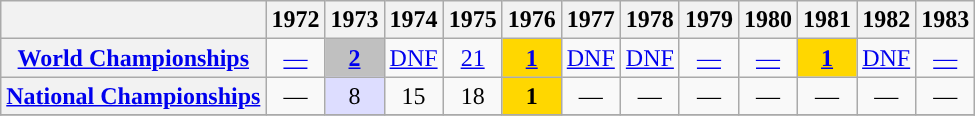<table class="wikitable plainrowheaders">
<tr>
<th scope="col"></th>
<th scope="col">1972</th>
<th scope="col">1973</th>
<th scope="col">1974</th>
<th scope="col">1975</th>
<th scope="col">1976</th>
<th scope="col">1977</th>
<th scope="col">1978</th>
<th scope="col">1979</th>
<th scope="col">1980</th>
<th scope="col">1981</th>
<th scope="col">1982</th>
<th scope="col">1983</th>
</tr>
<tr style="text-align:center;">
<th scope="row"> <a href='#'>World Championships</a></th>
<td style="text-align:center;"><a href='#'>—</a></td>
<td style="background:silver;"><a href='#'><strong>2</strong></a></td>
<td style="text-align:center;"><a href='#'>DNF</a></td>
<td style="text-align:center;"><a href='#'>21</a></td>
<td style="background:gold;"><a href='#'><strong>1</strong></a></td>
<td style="text-align:center;"><a href='#'>DNF</a></td>
<td style="text-align:center;"><a href='#'>DNF</a></td>
<td style="text-align:center;"><a href='#'>—</a></td>
<td style="text-align:center;"><a href='#'>—</a></td>
<td style="background:gold;"><a href='#'><strong>1</strong></a></td>
<td style="text-align:center;"><a href='#'>DNF</a></td>
<td style="text-align:center;"><a href='#'>—</a></td>
</tr>
<tr style="text-align:center;">
<th scope="row"> <a href='#'>National Championships</a></th>
<td style="text-align:center;">—</td>
<td style="text-align:center; background:#ddf;">8</td>
<td style="text-align:center;">15</td>
<td style="text-align:center;">18</td>
<td style="text-align:center; background:gold;"><strong>1</strong></td>
<td style="text-align:center;">—</td>
<td style="text-align:center;">—</td>
<td style="text-align:center;">—</td>
<td style="text-align:center;">—</td>
<td style="text-align:center;">—</td>
<td style="text-align:center;">—</td>
<td style="text-align:center;">—</td>
</tr>
<tr style="text-align:center;">
</tr>
</table>
